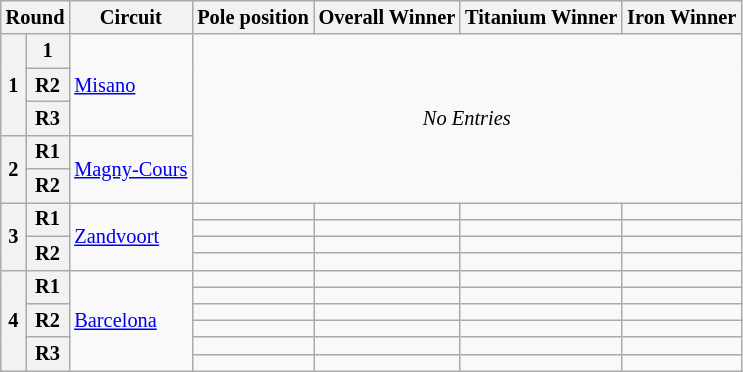<table class="wikitable" style="font-size:85%;">
<tr>
<th colspan=2>Round</th>
<th>Circuit</th>
<th>Pole position</th>
<th>Overall Winner</th>
<th>Titanium Winner</th>
<th>Iron Winner</th>
</tr>
<tr>
<th rowspan=3>1</th>
<th>1</th>
<td rowspan=3> <a href='#'>Misano</a></td>
<td rowspan=5 colspan=4 align=center><em>No Entries</em></td>
</tr>
<tr>
<th>R2</th>
</tr>
<tr>
<th>R3</th>
</tr>
<tr>
<th rowspan=2>2</th>
<th>R1</th>
<td rowspan=2> <a href='#'>Magny-Cours</a></td>
</tr>
<tr>
<th>R2</th>
</tr>
<tr>
<th rowspan=4>3</th>
<th rowspan=2>R1</th>
<td rowspan=4> <a href='#'>Zandvoort</a></td>
<td></td>
<td></td>
<td></td>
<td></td>
</tr>
<tr>
<td></td>
<td></td>
<td></td>
<td></td>
</tr>
<tr>
<th rowspan=2>R2</th>
<td></td>
<td></td>
<td></td>
<td></td>
</tr>
<tr>
<td></td>
<td></td>
<td></td>
<td></td>
</tr>
<tr>
<th rowspan=6>4</th>
<th rowspan=2>R1</th>
<td rowspan=6> <a href='#'>Barcelona</a></td>
<td></td>
<td></td>
<td></td>
<td></td>
</tr>
<tr>
<td></td>
<td></td>
<td></td>
<td></td>
</tr>
<tr>
<th rowspan=2>R2</th>
<td></td>
<td></td>
<td></td>
<td></td>
</tr>
<tr>
<td></td>
<td></td>
<td></td>
<td></td>
</tr>
<tr>
<th rowspan=2>R3</th>
<td></td>
<td></td>
<td></td>
<td></td>
</tr>
<tr>
<td></td>
<td></td>
<td></td>
<td></td>
</tr>
</table>
